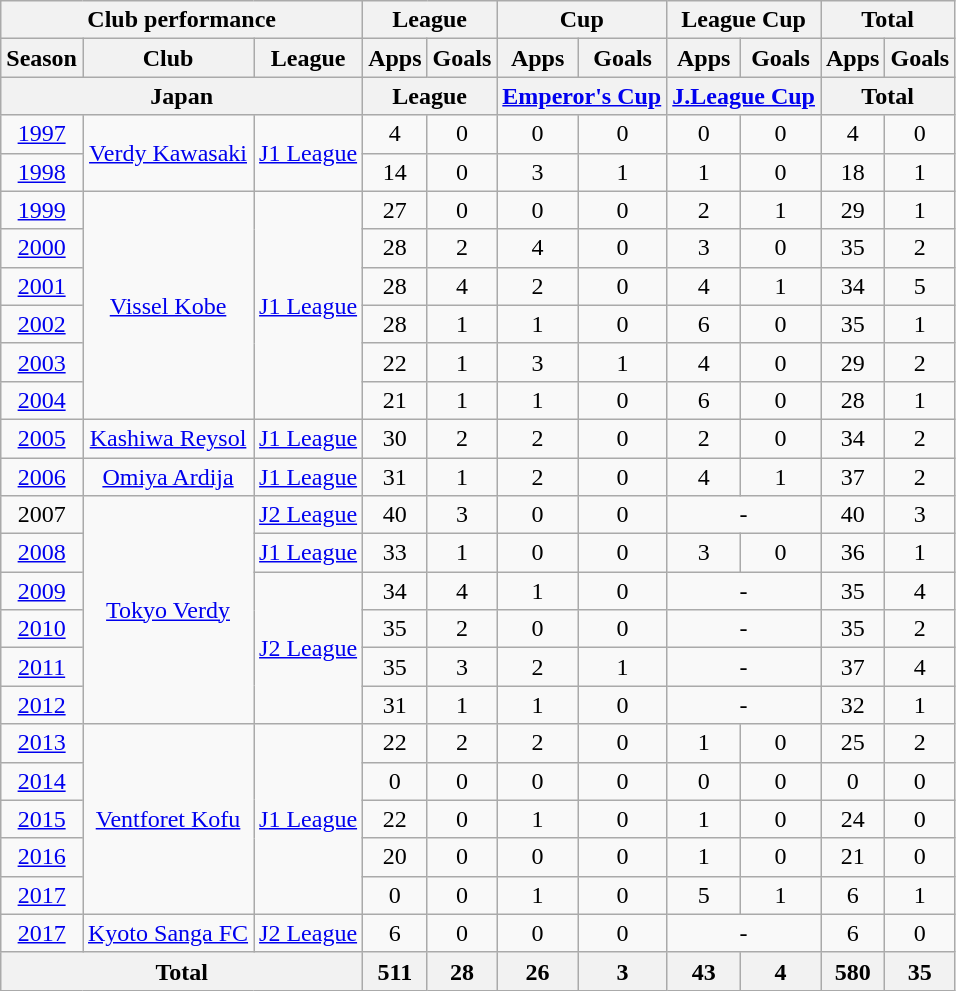<table class="wikitable" style="text-align:center;">
<tr>
<th colspan=3>Club performance</th>
<th colspan=2>League</th>
<th colspan=2>Cup</th>
<th colspan=2>League Cup</th>
<th colspan=2>Total</th>
</tr>
<tr>
<th>Season</th>
<th>Club</th>
<th>League</th>
<th>Apps</th>
<th>Goals</th>
<th>Apps</th>
<th>Goals</th>
<th>Apps</th>
<th>Goals</th>
<th>Apps</th>
<th>Goals</th>
</tr>
<tr>
<th colspan=3>Japan</th>
<th colspan=2>League</th>
<th colspan=2><a href='#'>Emperor's Cup</a></th>
<th colspan=2><a href='#'>J.League Cup</a></th>
<th colspan=2>Total</th>
</tr>
<tr>
<td><a href='#'>1997</a></td>
<td rowspan="2"><a href='#'>Verdy Kawasaki</a></td>
<td rowspan="2"><a href='#'>J1 League</a></td>
<td>4</td>
<td>0</td>
<td>0</td>
<td>0</td>
<td>0</td>
<td>0</td>
<td>4</td>
<td>0</td>
</tr>
<tr>
<td><a href='#'>1998</a></td>
<td>14</td>
<td>0</td>
<td>3</td>
<td>1</td>
<td>1</td>
<td>0</td>
<td>18</td>
<td>1</td>
</tr>
<tr>
<td><a href='#'>1999</a></td>
<td rowspan="6"><a href='#'>Vissel Kobe</a></td>
<td rowspan="6"><a href='#'>J1 League</a></td>
<td>27</td>
<td>0</td>
<td>0</td>
<td>0</td>
<td>2</td>
<td>1</td>
<td>29</td>
<td>1</td>
</tr>
<tr>
<td><a href='#'>2000</a></td>
<td>28</td>
<td>2</td>
<td>4</td>
<td>0</td>
<td>3</td>
<td>0</td>
<td>35</td>
<td>2</td>
</tr>
<tr>
<td><a href='#'>2001</a></td>
<td>28</td>
<td>4</td>
<td>2</td>
<td>0</td>
<td>4</td>
<td>1</td>
<td>34</td>
<td>5</td>
</tr>
<tr>
<td><a href='#'>2002</a></td>
<td>28</td>
<td>1</td>
<td>1</td>
<td>0</td>
<td>6</td>
<td>0</td>
<td>35</td>
<td>1</td>
</tr>
<tr>
<td><a href='#'>2003</a></td>
<td>22</td>
<td>1</td>
<td>3</td>
<td>1</td>
<td>4</td>
<td>0</td>
<td>29</td>
<td>2</td>
</tr>
<tr>
<td><a href='#'>2004</a></td>
<td>21</td>
<td>1</td>
<td>1</td>
<td>0</td>
<td>6</td>
<td>0</td>
<td>28</td>
<td>1</td>
</tr>
<tr>
<td><a href='#'>2005</a></td>
<td><a href='#'>Kashiwa Reysol</a></td>
<td><a href='#'>J1 League</a></td>
<td>30</td>
<td>2</td>
<td>2</td>
<td>0</td>
<td>2</td>
<td>0</td>
<td>34</td>
<td>2</td>
</tr>
<tr>
<td><a href='#'>2006</a></td>
<td><a href='#'>Omiya Ardija</a></td>
<td><a href='#'>J1 League</a></td>
<td>31</td>
<td>1</td>
<td>2</td>
<td>0</td>
<td>4</td>
<td>1</td>
<td>37</td>
<td>2</td>
</tr>
<tr>
<td>2007</td>
<td rowspan="6"><a href='#'>Tokyo Verdy</a></td>
<td><a href='#'>J2 League</a></td>
<td>40</td>
<td>3</td>
<td>0</td>
<td>0</td>
<td colspan="2">-</td>
<td>40</td>
<td>3</td>
</tr>
<tr>
<td><a href='#'>2008</a></td>
<td><a href='#'>J1 League</a></td>
<td>33</td>
<td>1</td>
<td>0</td>
<td>0</td>
<td>3</td>
<td>0</td>
<td>36</td>
<td>1</td>
</tr>
<tr>
<td><a href='#'>2009</a></td>
<td rowspan="4"><a href='#'>J2 League</a></td>
<td>34</td>
<td>4</td>
<td>1</td>
<td>0</td>
<td colspan="2">-</td>
<td>35</td>
<td>4</td>
</tr>
<tr>
<td><a href='#'>2010</a></td>
<td>35</td>
<td>2</td>
<td>0</td>
<td>0</td>
<td colspan="2">-</td>
<td>35</td>
<td>2</td>
</tr>
<tr>
<td><a href='#'>2011</a></td>
<td>35</td>
<td>3</td>
<td>2</td>
<td>1</td>
<td colspan="2">-</td>
<td>37</td>
<td>4</td>
</tr>
<tr>
<td><a href='#'>2012</a></td>
<td>31</td>
<td>1</td>
<td>1</td>
<td>0</td>
<td colspan="2">-</td>
<td>32</td>
<td>1</td>
</tr>
<tr>
<td><a href='#'>2013</a></td>
<td rowspan="5"><a href='#'>Ventforet Kofu</a></td>
<td rowspan="5"><a href='#'>J1 League</a></td>
<td>22</td>
<td>2</td>
<td>2</td>
<td>0</td>
<td>1</td>
<td>0</td>
<td>25</td>
<td>2</td>
</tr>
<tr>
<td><a href='#'>2014</a></td>
<td>0</td>
<td>0</td>
<td>0</td>
<td>0</td>
<td>0</td>
<td>0</td>
<td>0</td>
<td>0</td>
</tr>
<tr>
<td><a href='#'>2015</a></td>
<td>22</td>
<td>0</td>
<td>1</td>
<td>0</td>
<td>1</td>
<td>0</td>
<td>24</td>
<td>0</td>
</tr>
<tr>
<td><a href='#'>2016</a></td>
<td>20</td>
<td>0</td>
<td>0</td>
<td>0</td>
<td>1</td>
<td>0</td>
<td>21</td>
<td>0</td>
</tr>
<tr>
<td><a href='#'>2017</a></td>
<td>0</td>
<td>0</td>
<td>1</td>
<td>0</td>
<td>5</td>
<td>1</td>
<td>6</td>
<td>1</td>
</tr>
<tr>
<td><a href='#'>2017</a></td>
<td><a href='#'>Kyoto Sanga FC</a></td>
<td><a href='#'>J2 League</a></td>
<td>6</td>
<td>0</td>
<td>0</td>
<td>0</td>
<td colspan="2">-</td>
<td>6</td>
<td>0</td>
</tr>
<tr>
<th colspan=3>Total</th>
<th>511</th>
<th>28</th>
<th>26</th>
<th>3</th>
<th>43</th>
<th>4</th>
<th>580</th>
<th>35</th>
</tr>
</table>
